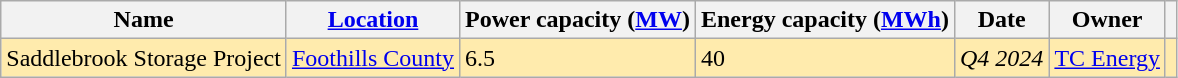<table class="wikitable">
<tr>
<th>Name</th>
<th><a href='#'>Location</a></th>
<th>Power capacity (<a href='#'>MW</a>)</th>
<th>Energy capacity (<a href='#'>MWh</a>)</th>
<th>Date</th>
<th>Owner</th>
<th></th>
</tr>
<tr bgcolor="#FFEBAD">
<td>Saddlebrook Storage Project</td>
<td><a href='#'>Foothills County</a></td>
<td>6.5</td>
<td>40</td>
<td><em>Q4 2024</em></td>
<td><a href='#'>TC Energy</a></td>
<td></td>
</tr>
</table>
